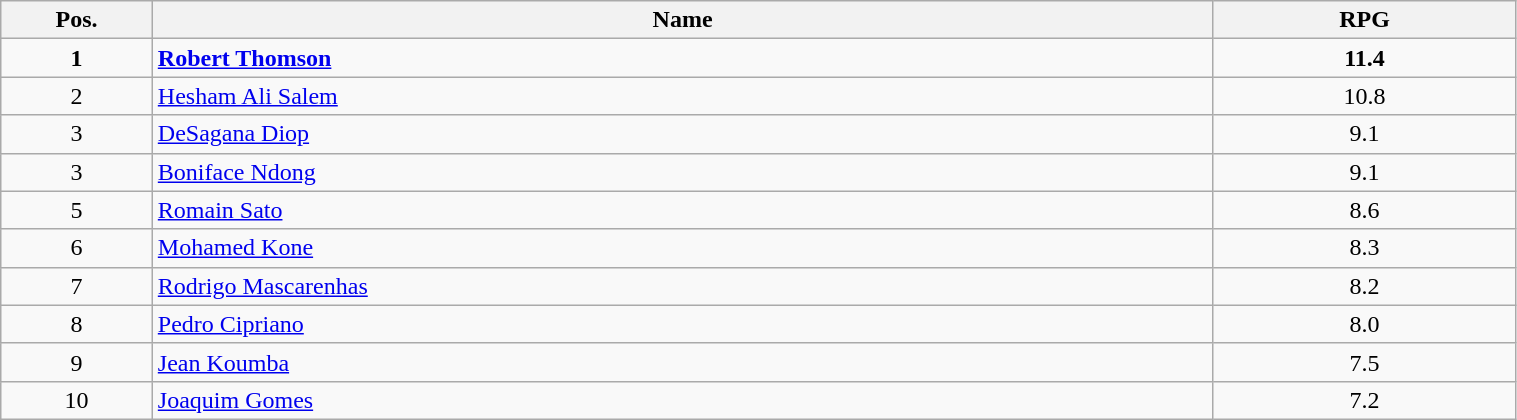<table class=wikitable width="80%">
<tr>
<th width="10%">Pos.</th>
<th width="70%">Name</th>
<th width="20%">RPG</th>
</tr>
<tr>
<td align=center><strong>1</strong></td>
<td> <strong><a href='#'>Robert Thomson</a></strong></td>
<td align=center><strong>11.4</strong></td>
</tr>
<tr>
<td align=center>2</td>
<td> <a href='#'>Hesham Ali Salem</a></td>
<td align=center>10.8</td>
</tr>
<tr>
<td align=center>3</td>
<td> <a href='#'>DeSagana Diop</a></td>
<td align=center>9.1</td>
</tr>
<tr>
<td align=center>3</td>
<td> <a href='#'>Boniface Ndong</a></td>
<td align=center>9.1</td>
</tr>
<tr>
<td align=center>5</td>
<td> <a href='#'>Romain Sato</a></td>
<td align=center>8.6</td>
</tr>
<tr>
<td align=center>6</td>
<td> <a href='#'>Mohamed Kone</a></td>
<td align=center>8.3</td>
</tr>
<tr>
<td align=center>7</td>
<td> <a href='#'>Rodrigo Mascarenhas</a></td>
<td align=center>8.2</td>
</tr>
<tr>
<td align=center>8</td>
<td> <a href='#'>Pedro Cipriano</a></td>
<td align=center>8.0</td>
</tr>
<tr>
<td align=center>9</td>
<td> <a href='#'>Jean Koumba</a></td>
<td align=center>7.5</td>
</tr>
<tr>
<td align=center>10</td>
<td> <a href='#'>Joaquim Gomes</a></td>
<td align=center>7.2</td>
</tr>
</table>
